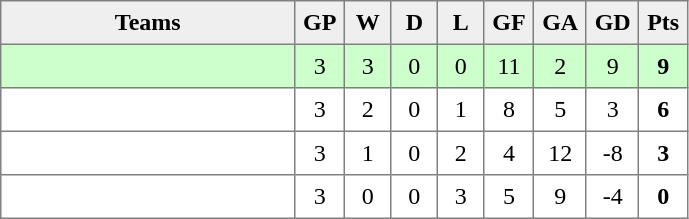<table style=border-collapse:collapse border=1 cellspacing=0 cellpadding=5>
<tr align=center bgcolor=#efefef>
<th width=185>Teams</th>
<th width=20>GP</th>
<th width=20>W</th>
<th width=20>D</th>
<th width=20>L</th>
<th width=20>GF</th>
<th width=20>GA</th>
<th width=20>GD</th>
<th width=20>Pts<br></th>
</tr>
<tr align=center style="background:#ccffcc;">
<td style="text-align:left;"></td>
<td>3</td>
<td>3</td>
<td>0</td>
<td>0</td>
<td>11</td>
<td>2</td>
<td>9</td>
<td><strong>9</strong></td>
</tr>
<tr align=center>
<td style="text-align:left;"></td>
<td>3</td>
<td>2</td>
<td>0</td>
<td>1</td>
<td>8</td>
<td>5</td>
<td>3</td>
<td><strong>6</strong></td>
</tr>
<tr align=center>
<td style="text-align:left;"></td>
<td>3</td>
<td>1</td>
<td>0</td>
<td>2</td>
<td>4</td>
<td>12</td>
<td>-8</td>
<td><strong>3</strong></td>
</tr>
<tr align=center>
<td style="text-align:left;"></td>
<td>3</td>
<td>0</td>
<td>0</td>
<td>3</td>
<td>5</td>
<td>9</td>
<td>-4</td>
<td><strong>0</strong></td>
</tr>
</table>
